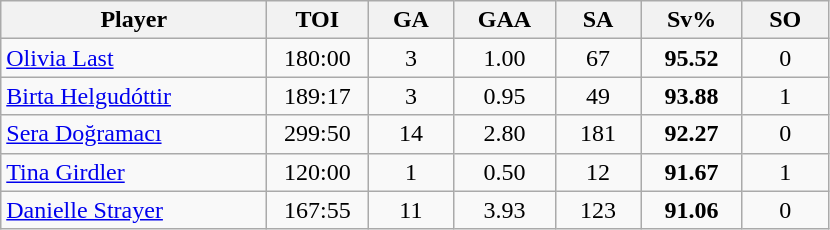<table class="wikitable sortable" style="text-align:center;">
<tr>
<th style="width:170px;">Player</th>
<th style="width:60px;">TOI</th>
<th style="width:50px;">GA</th>
<th style="width:60px;">GAA</th>
<th style="width:50px;">SA</th>
<th style="width:60px;">Sv%</th>
<th style="width:50px;">SO</th>
</tr>
<tr>
<td style="text-align:left;"> <a href='#'>Olivia Last</a></td>
<td>180:00</td>
<td>3</td>
<td>1.00</td>
<td>67</td>
<td><strong>95.52</strong></td>
<td>0</td>
</tr>
<tr>
<td style="text-align:left;"> <a href='#'>Birta Helgudóttir</a></td>
<td>189:17</td>
<td>3</td>
<td>0.95</td>
<td>49</td>
<td><strong>93.88</strong></td>
<td>1</td>
</tr>
<tr>
<td style="text-align:left;"> <a href='#'>Sera Doğramacı</a></td>
<td>299:50</td>
<td>14</td>
<td>2.80</td>
<td>181</td>
<td><strong>92.27</strong></td>
<td>0</td>
</tr>
<tr>
<td style="text-align:left;"> <a href='#'>Tina Girdler</a></td>
<td>120:00</td>
<td>1</td>
<td>0.50</td>
<td>12</td>
<td><strong>91.67</strong></td>
<td>1</td>
</tr>
<tr>
<td style="text-align:left;"> <a href='#'>Danielle Strayer</a></td>
<td>167:55</td>
<td>11</td>
<td>3.93</td>
<td>123</td>
<td><strong>91.06</strong></td>
<td>0</td>
</tr>
</table>
